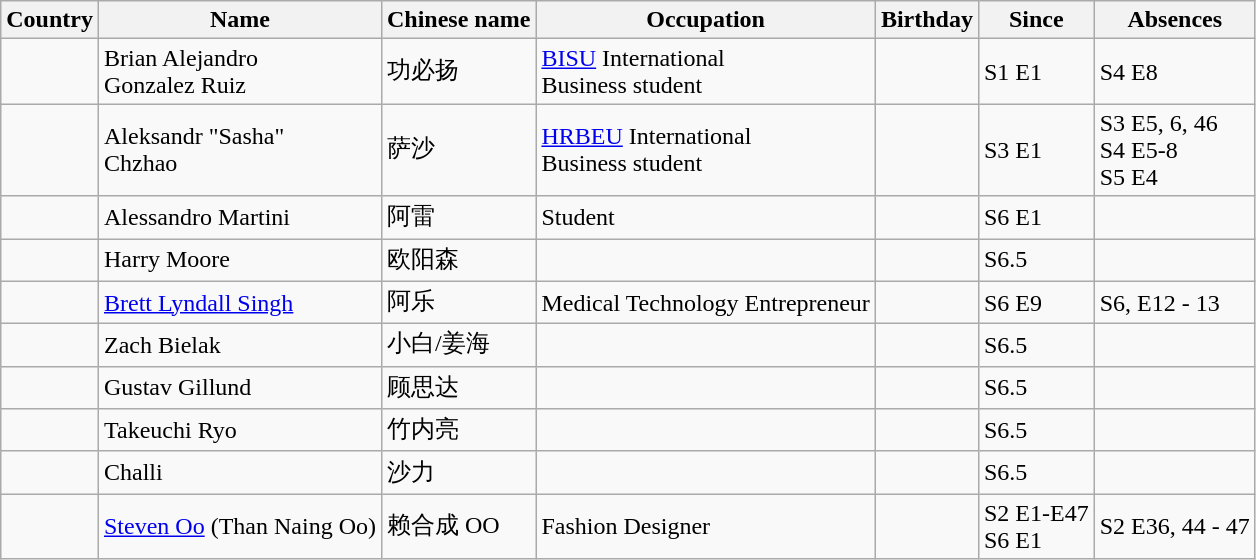<table class="wikitable">
<tr>
<th>Country</th>
<th>Name</th>
<th>Chinese name</th>
<th>Occupation</th>
<th>Birthday</th>
<th>Since</th>
<th>Absences</th>
</tr>
<tr>
<td><br></td>
<td>Brian Alejandro<br>Gonzalez Ruiz</td>
<td>功必扬</td>
<td><a href='#'>BISU</a> International<br>Business student</td>
<td></td>
<td>S1 E1</td>
<td>S4 E8</td>
</tr>
<tr>
<td></td>
<td>Aleksandr "Sasha"<br>Chzhao</td>
<td>萨沙</td>
<td><a href='#'>HRBEU</a> International<br>Business student</td>
<td></td>
<td>S3 E1</td>
<td>S3 E5, 6, 46<br>S4 E5-8<br>S5 E4</td>
</tr>
<tr>
<td></td>
<td>Alessandro Martini</td>
<td>阿雷</td>
<td>Student</td>
<td></td>
<td>S6 E1</td>
<td></td>
</tr>
<tr>
<td></td>
<td>Harry Moore</td>
<td>欧阳森</td>
<td></td>
<td></td>
<td>S6.5</td>
<td></td>
</tr>
<tr>
<td></td>
<td><a href='#'>Brett Lyndall Singh</a></td>
<td>阿乐</td>
<td>Medical Technology Entrepreneur</td>
<td></td>
<td>S6 E9</td>
<td>S6, E12 - 13</td>
</tr>
<tr>
<td></td>
<td>Zach Bielak</td>
<td>小白/姜海</td>
<td></td>
<td></td>
<td>S6.5</td>
<td></td>
</tr>
<tr>
<td></td>
<td>Gustav Gillund</td>
<td>顾思达</td>
<td></td>
<td></td>
<td>S6.5</td>
<td></td>
</tr>
<tr>
<td></td>
<td>Takeuchi Ryo</td>
<td>竹内亮</td>
<td></td>
<td></td>
<td>S6.5</td>
<td></td>
</tr>
<tr>
<td></td>
<td>Challi</td>
<td>沙力</td>
<td></td>
<td></td>
<td>S6.5</td>
<td></td>
</tr>
<tr>
<td></td>
<td><a href='#'>Steven Oo</a> (Than Naing Oo)</td>
<td>赖合成 OO</td>
<td>Fashion Designer</td>
<td></td>
<td>S2 E1-E47<br>S6 E1</td>
<td>S2 E36, 44 - 47</td>
</tr>
</table>
